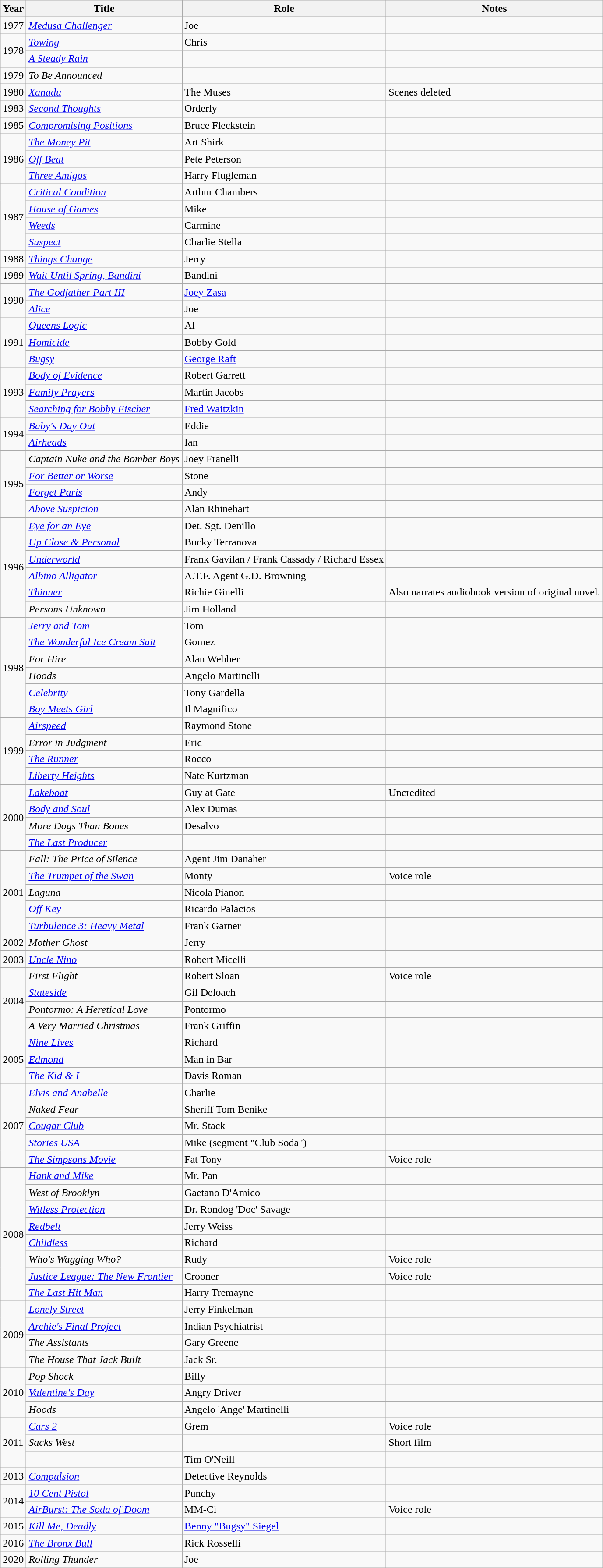<table class="wikitable sortable">
<tr>
<th>Year</th>
<th>Title</th>
<th>Role</th>
<th class="unsortable">Notes</th>
</tr>
<tr>
<td>1977</td>
<td><em><a href='#'>Medusa Challenger</a></em></td>
<td>Joe</td>
<td></td>
</tr>
<tr>
<td rowspan="2">1978</td>
<td><em><a href='#'>Towing</a></em></td>
<td>Chris</td>
<td></td>
</tr>
<tr>
<td><em><a href='#'>A Steady Rain</a></em></td>
<td></td>
<td></td>
</tr>
<tr>
<td>1979</td>
<td><em>To Be Announced</em></td>
<td></td>
<td></td>
</tr>
<tr>
<td>1980</td>
<td><em><a href='#'>Xanadu</a></em></td>
<td>The Muses</td>
<td>Scenes deleted</td>
</tr>
<tr>
<td>1983</td>
<td><em><a href='#'>Second Thoughts</a></em></td>
<td>Orderly</td>
<td></td>
</tr>
<tr>
<td>1985</td>
<td><em><a href='#'>Compromising Positions</a></em></td>
<td>Bruce Fleckstein</td>
<td></td>
</tr>
<tr>
<td rowspan="3">1986</td>
<td><em><a href='#'>The Money Pit</a></em></td>
<td>Art Shirk</td>
<td></td>
</tr>
<tr>
<td><em><a href='#'>Off Beat</a></em></td>
<td>Pete Peterson</td>
<td></td>
</tr>
<tr>
<td><em><a href='#'>Three Amigos</a></em></td>
<td>Harry Flugleman</td>
<td></td>
</tr>
<tr>
<td rowspan="4">1987</td>
<td><em><a href='#'>Critical Condition</a></em></td>
<td>Arthur Chambers</td>
<td></td>
</tr>
<tr>
<td><em><a href='#'>House of Games</a></em></td>
<td>Mike</td>
<td></td>
</tr>
<tr>
<td><em><a href='#'>Weeds</a></em></td>
<td>Carmine</td>
<td></td>
</tr>
<tr>
<td><em><a href='#'>Suspect</a></em></td>
<td>Charlie Stella</td>
<td></td>
</tr>
<tr>
<td>1988</td>
<td><em><a href='#'>Things Change</a></em></td>
<td>Jerry</td>
<td></td>
</tr>
<tr>
<td>1989</td>
<td><em><a href='#'>Wait Until Spring, Bandini</a></em></td>
<td>Bandini</td>
<td></td>
</tr>
<tr>
<td rowspan="2">1990</td>
<td><em><a href='#'>The Godfather Part III</a></em></td>
<td><a href='#'>Joey Zasa</a></td>
<td></td>
</tr>
<tr>
<td><em><a href='#'>Alice</a></em></td>
<td>Joe</td>
<td></td>
</tr>
<tr>
<td rowspan="3">1991</td>
<td><em><a href='#'>Queens Logic</a></em></td>
<td>Al</td>
<td></td>
</tr>
<tr>
<td><em><a href='#'>Homicide</a></em></td>
<td>Bobby Gold</td>
<td></td>
</tr>
<tr>
<td><em><a href='#'>Bugsy</a></em></td>
<td><a href='#'>George Raft</a></td>
<td></td>
</tr>
<tr>
<td rowspan="3">1993</td>
<td><em><a href='#'>Body of Evidence</a></em></td>
<td>Robert Garrett</td>
<td></td>
</tr>
<tr>
<td><em><a href='#'>Family Prayers</a></em></td>
<td>Martin Jacobs</td>
<td></td>
</tr>
<tr>
<td><em><a href='#'>Searching for Bobby Fischer</a></em></td>
<td><a href='#'>Fred Waitzkin</a></td>
<td></td>
</tr>
<tr>
<td rowspan="2">1994</td>
<td><em><a href='#'>Baby's Day Out</a></em></td>
<td>Eddie</td>
<td></td>
</tr>
<tr>
<td><em><a href='#'>Airheads</a></em></td>
<td>Ian</td>
<td></td>
</tr>
<tr>
<td rowspan="4">1995</td>
<td><em>Captain Nuke and the Bomber Boys</em></td>
<td>Joey Franelli</td>
<td></td>
</tr>
<tr>
<td><em><a href='#'>For Better or Worse</a></em></td>
<td>Stone</td>
<td></td>
</tr>
<tr>
<td><em><a href='#'>Forget Paris</a></em></td>
<td>Andy</td>
<td></td>
</tr>
<tr>
<td><em><a href='#'>Above Suspicion</a></em></td>
<td>Alan Rhinehart</td>
<td></td>
</tr>
<tr>
<td rowspan="6">1996</td>
<td><em><a href='#'>Eye for an Eye</a></em></td>
<td>Det. Sgt. Denillo</td>
<td></td>
</tr>
<tr>
<td><em><a href='#'>Up Close & Personal</a></em></td>
<td>Bucky Terranova</td>
<td></td>
</tr>
<tr>
<td><em><a href='#'>Underworld</a></em></td>
<td>Frank Gavilan / Frank Cassady / Richard Essex</td>
<td></td>
</tr>
<tr>
<td><em><a href='#'>Albino Alligator</a></em></td>
<td>A.T.F. Agent G.D. Browning</td>
<td></td>
</tr>
<tr>
<td><em><a href='#'>Thinner</a></em></td>
<td>Richie Ginelli</td>
<td>Also narrates audiobook version of original novel.</td>
</tr>
<tr>
<td><em>Persons Unknown</em></td>
<td>Jim Holland</td>
<td></td>
</tr>
<tr>
<td rowspan="6">1998</td>
<td><em><a href='#'>Jerry and Tom</a></em></td>
<td>Tom</td>
<td></td>
</tr>
<tr>
<td><em><a href='#'>The Wonderful Ice Cream Suit</a></em></td>
<td>Gomez</td>
<td></td>
</tr>
<tr>
<td><em>For Hire</em></td>
<td>Alan Webber</td>
<td></td>
</tr>
<tr>
<td><em>Hoods</em></td>
<td>Angelo Martinelli</td>
<td></td>
</tr>
<tr>
<td><em><a href='#'>Celebrity</a></em></td>
<td>Tony Gardella</td>
<td></td>
</tr>
<tr>
<td><em><a href='#'>Boy Meets Girl</a></em></td>
<td>Il Magnifico</td>
<td></td>
</tr>
<tr>
<td rowspan="4">1999</td>
<td><em><a href='#'>Airspeed</a></em></td>
<td>Raymond Stone</td>
<td></td>
</tr>
<tr>
<td><em>Error in Judgment</em></td>
<td>Eric</td>
<td></td>
</tr>
<tr>
<td><em><a href='#'>The Runner</a></em></td>
<td>Rocco</td>
<td></td>
</tr>
<tr>
<td><em><a href='#'>Liberty Heights</a></em></td>
<td>Nate Kurtzman</td>
<td></td>
</tr>
<tr>
<td rowspan="4">2000</td>
<td><em><a href='#'>Lakeboat</a></em></td>
<td>Guy at Gate</td>
<td>Uncredited</td>
</tr>
<tr>
<td><em><a href='#'>Body and Soul</a></em></td>
<td>Alex Dumas</td>
<td></td>
</tr>
<tr>
<td><em>More Dogs Than Bones</em></td>
<td>Desalvo</td>
<td></td>
</tr>
<tr>
<td><em><a href='#'>The Last Producer</a></em></td>
<td></td>
<td></td>
</tr>
<tr>
<td rowspan="5">2001</td>
<td><em>Fall: The Price of Silence</em></td>
<td>Agent Jim Danaher</td>
<td></td>
</tr>
<tr>
<td><em><a href='#'>The Trumpet of the Swan</a></em></td>
<td>Monty</td>
<td>Voice role</td>
</tr>
<tr>
<td><em>Laguna</em></td>
<td>Nicola Pianon</td>
<td></td>
</tr>
<tr>
<td><em><a href='#'>Off Key</a></em></td>
<td>Ricardo Palacios</td>
<td></td>
</tr>
<tr>
<td><em><a href='#'>Turbulence 3: Heavy Metal</a></em></td>
<td>Frank Garner</td>
<td></td>
</tr>
<tr>
<td>2002</td>
<td><em>Mother Ghost</em></td>
<td>Jerry</td>
<td></td>
</tr>
<tr>
<td>2003</td>
<td><em><a href='#'>Uncle Nino</a></em></td>
<td>Robert Micelli</td>
<td></td>
</tr>
<tr>
<td rowspan="4">2004</td>
<td><em>First Flight</em></td>
<td>Robert Sloan</td>
<td>Voice role</td>
</tr>
<tr>
<td><em><a href='#'>Stateside</a></em></td>
<td>Gil Deloach</td>
<td></td>
</tr>
<tr>
<td><em>Pontormo: A Heretical Love</em></td>
<td>Pontormo</td>
<td></td>
</tr>
<tr>
<td><em>A Very Married Christmas</em></td>
<td>Frank Griffin</td>
<td></td>
</tr>
<tr>
<td rowspan="3">2005</td>
<td><em><a href='#'>Nine Lives</a></em></td>
<td>Richard</td>
<td></td>
</tr>
<tr>
<td><em><a href='#'>Edmond</a></em></td>
<td>Man in Bar</td>
<td></td>
</tr>
<tr>
<td><em><a href='#'>The Kid & I</a></em></td>
<td>Davis Roman</td>
<td></td>
</tr>
<tr>
<td rowspan="5">2007</td>
<td><em><a href='#'>Elvis and Anabelle</a></em></td>
<td>Charlie</td>
<td></td>
</tr>
<tr>
<td><em>Naked Fear</em></td>
<td>Sheriff Tom Benike</td>
<td></td>
</tr>
<tr>
<td><em><a href='#'>Cougar Club</a></em></td>
<td>Mr. Stack</td>
<td></td>
</tr>
<tr>
<td><em><a href='#'>Stories USA</a></em></td>
<td>Mike (segment "Club Soda")</td>
<td></td>
</tr>
<tr>
<td><em><a href='#'>The Simpsons Movie</a></em></td>
<td>Fat Tony</td>
<td>Voice role</td>
</tr>
<tr>
<td rowspan="8">2008</td>
<td><em><a href='#'>Hank and Mike</a></em></td>
<td>Mr. Pan</td>
<td></td>
</tr>
<tr>
<td><em>West of Brooklyn</em></td>
<td>Gaetano D'Amico</td>
<td></td>
</tr>
<tr>
<td><em><a href='#'>Witless Protection</a></em></td>
<td>Dr. Rondog 'Doc' Savage</td>
<td></td>
</tr>
<tr>
<td><em><a href='#'>Redbelt</a></em></td>
<td>Jerry Weiss</td>
<td></td>
</tr>
<tr>
<td><em><a href='#'>Childless</a></em></td>
<td>Richard</td>
<td></td>
</tr>
<tr>
<td><em>Who's Wagging Who?</em></td>
<td>Rudy</td>
<td>Voice role</td>
</tr>
<tr>
<td><em><a href='#'>Justice League: The New Frontier</a></em></td>
<td>Crooner</td>
<td>Voice role</td>
</tr>
<tr>
<td><em><a href='#'>The Last Hit Man</a></em></td>
<td>Harry Tremayne</td>
<td></td>
</tr>
<tr>
<td rowspan="4">2009</td>
<td><em><a href='#'>Lonely Street</a></em></td>
<td>Jerry Finkelman</td>
<td></td>
</tr>
<tr>
<td><em><a href='#'>Archie's Final Project</a></em></td>
<td>Indian Psychiatrist</td>
<td></td>
</tr>
<tr>
<td><em>The Assistants</em></td>
<td>Gary Greene</td>
<td></td>
</tr>
<tr>
<td><em>The House That Jack Built</em></td>
<td>Jack Sr.</td>
<td></td>
</tr>
<tr>
<td rowspan="3">2010</td>
<td><em>Pop Shock</em></td>
<td>Billy</td>
<td></td>
</tr>
<tr>
<td><em><a href='#'>Valentine's Day</a></em></td>
<td>Angry Driver</td>
<td></td>
</tr>
<tr>
<td><em>Hoods</em></td>
<td>Angelo 'Ange' Martinelli</td>
<td></td>
</tr>
<tr>
<td rowspan="3">2011</td>
<td><em><a href='#'>Cars 2</a></em></td>
<td>Grem</td>
<td>Voice role</td>
</tr>
<tr>
<td><em>Sacks West</em></td>
<td></td>
<td>Short film</td>
</tr>
<tr>
<td><em></em></td>
<td>Tim O'Neill</td>
<td></td>
</tr>
<tr>
<td>2013</td>
<td><em><a href='#'>Compulsion</a></em></td>
<td>Detective Reynolds</td>
<td></td>
</tr>
<tr>
<td rowspan="2">2014</td>
<td><em><a href='#'>10 Cent Pistol</a></em></td>
<td>Punchy</td>
<td></td>
</tr>
<tr>
<td><em><a href='#'>AirBurst: The Soda of Doom</a></em></td>
<td>MM-Ci</td>
<td>Voice role</td>
</tr>
<tr>
<td>2015</td>
<td><em><a href='#'>Kill Me, Deadly</a></em></td>
<td><a href='#'>Benny "Bugsy" Siegel</a></td>
<td></td>
</tr>
<tr>
<td>2016</td>
<td><em><a href='#'>The Bronx Bull</a></em></td>
<td>Rick Rosselli</td>
<td></td>
</tr>
<tr>
<td>2020</td>
<td><em>Rolling Thunder</em></td>
<td>Joe</td>
<td></td>
</tr>
</table>
